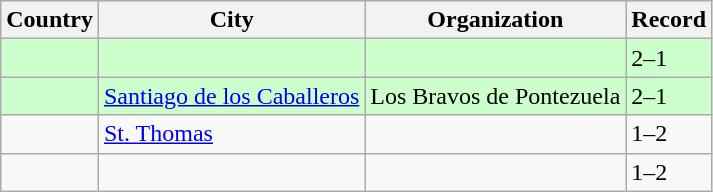<table class="wikitable">
<tr>
<th>Country</th>
<th>City</th>
<th>Organization</th>
<th>Record</th>
</tr>
<tr bgcolor="ccffcc">
<td><strong></strong></td>
<td></td>
<td></td>
<td>2–1</td>
</tr>
<tr bgcolor="ccffcc">
<td><strong></strong></td>
<td><a href='#'>Santiago de los Caballeros</a></td>
<td>Los Bravos de Pontezuela</td>
<td>2–1</td>
</tr>
<tr>
<td><strong></strong></td>
<td><a href='#'>St. Thomas</a></td>
<td></td>
<td>1–2</td>
</tr>
<tr>
<td><strong></strong></td>
<td></td>
<td></td>
<td>1–2</td>
</tr>
</table>
